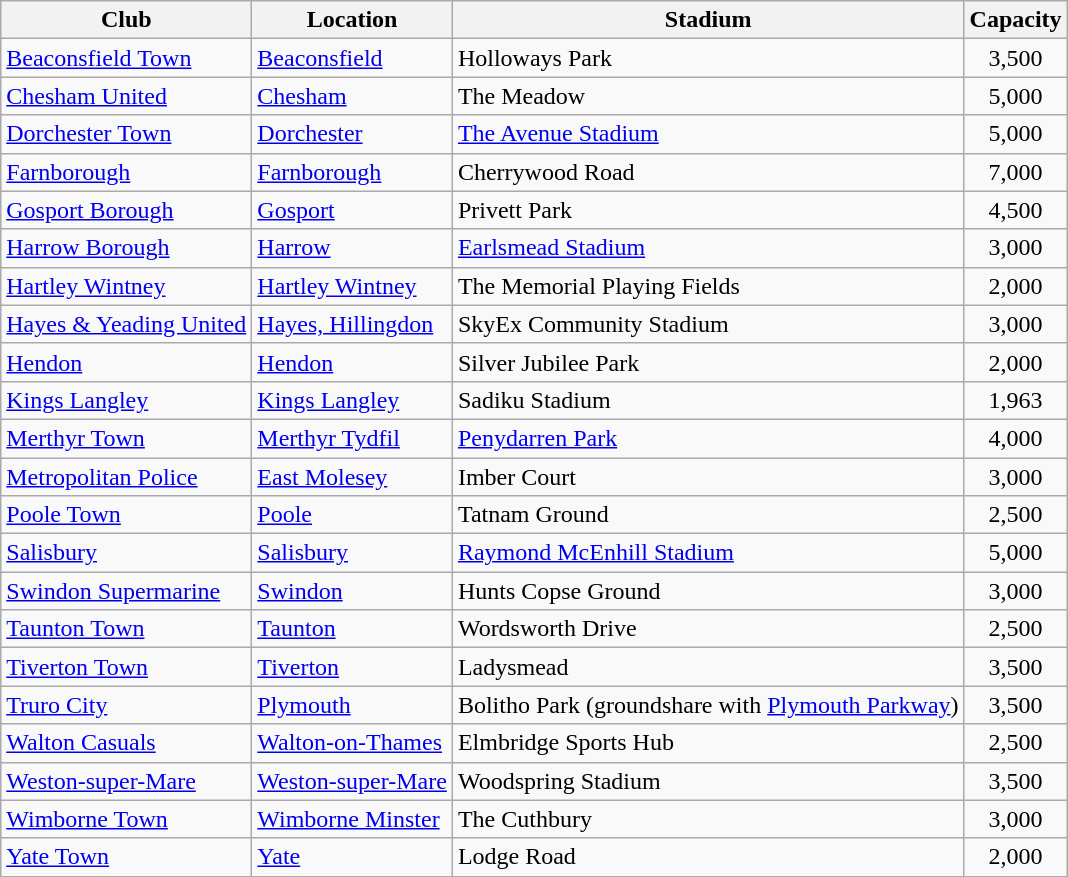<table class="wikitable sortable">
<tr>
<th>Club</th>
<th>Location</th>
<th>Stadium</th>
<th>Capacity</th>
</tr>
<tr>
<td><a href='#'>Beaconsfield Town</a></td>
<td><a href='#'>Beaconsfield</a></td>
<td>Holloways Park</td>
<td align="center">3,500</td>
</tr>
<tr>
<td><a href='#'>Chesham United</a></td>
<td><a href='#'>Chesham</a></td>
<td>The Meadow</td>
<td align="center">5,000</td>
</tr>
<tr>
<td><a href='#'>Dorchester Town</a></td>
<td><a href='#'>Dorchester</a></td>
<td><a href='#'>The Avenue Stadium</a></td>
<td align="center">5,000</td>
</tr>
<tr>
<td><a href='#'>Farnborough</a></td>
<td><a href='#'>Farnborough</a></td>
<td>Cherrywood Road</td>
<td align="center">7,000</td>
</tr>
<tr>
<td><a href='#'>Gosport Borough</a></td>
<td><a href='#'>Gosport</a></td>
<td>Privett Park</td>
<td align="center">4,500</td>
</tr>
<tr>
<td><a href='#'>Harrow Borough</a></td>
<td><a href='#'>Harrow</a></td>
<td><a href='#'>Earlsmead Stadium</a></td>
<td align="center">3,000</td>
</tr>
<tr>
<td><a href='#'>Hartley Wintney</a></td>
<td><a href='#'>Hartley Wintney</a></td>
<td>The Memorial Playing Fields</td>
<td align="center">2,000</td>
</tr>
<tr>
<td><a href='#'>Hayes & Yeading United</a></td>
<td><a href='#'>Hayes, Hillingdon</a></td>
<td>SkyEx Community Stadium</td>
<td align="center">3,000</td>
</tr>
<tr>
<td><a href='#'>Hendon</a></td>
<td><a href='#'>Hendon</a></td>
<td>Silver Jubilee Park</td>
<td align="center">2,000</td>
</tr>
<tr>
<td><a href='#'>Kings Langley</a></td>
<td><a href='#'>Kings Langley</a></td>
<td>Sadiku Stadium</td>
<td align="center">1,963</td>
</tr>
<tr>
<td><a href='#'>Merthyr Town</a></td>
<td><a href='#'>Merthyr Tydfil</a></td>
<td><a href='#'>Penydarren Park</a></td>
<td align="center">4,000</td>
</tr>
<tr>
<td><a href='#'>Metropolitan Police</a></td>
<td><a href='#'>East Molesey</a></td>
<td>Imber Court</td>
<td align="center">3,000</td>
</tr>
<tr>
<td><a href='#'>Poole Town</a></td>
<td><a href='#'>Poole</a></td>
<td>Tatnam Ground</td>
<td align="center">2,500</td>
</tr>
<tr>
<td><a href='#'>Salisbury</a></td>
<td><a href='#'>Salisbury</a></td>
<td><a href='#'>Raymond McEnhill Stadium</a></td>
<td align="center">5,000</td>
</tr>
<tr>
<td><a href='#'>Swindon Supermarine</a></td>
<td><a href='#'>Swindon</a> </td>
<td>Hunts Copse Ground</td>
<td align="center">3,000</td>
</tr>
<tr>
<td><a href='#'>Taunton Town</a></td>
<td><a href='#'>Taunton</a></td>
<td>Wordsworth Drive</td>
<td align="center">2,500</td>
</tr>
<tr>
<td><a href='#'>Tiverton Town</a></td>
<td><a href='#'>Tiverton</a></td>
<td>Ladysmead</td>
<td align="center">3,500</td>
</tr>
<tr>
<td><a href='#'>Truro City</a></td>
<td><a href='#'>Plymouth</a></td>
<td>Bolitho Park (groundshare with <a href='#'>Plymouth Parkway</a>)</td>
<td align="center">3,500</td>
</tr>
<tr>
<td><a href='#'>Walton Casuals</a></td>
<td><a href='#'>Walton-on-Thames</a></td>
<td>Elmbridge Sports Hub</td>
<td align="center">2,500</td>
</tr>
<tr>
<td><a href='#'>Weston-super-Mare</a></td>
<td><a href='#'>Weston-super-Mare</a></td>
<td>Woodspring Stadium</td>
<td align="center">3,500</td>
</tr>
<tr>
<td><a href='#'>Wimborne Town</a></td>
<td><a href='#'>Wimborne Minster</a></td>
<td>The Cuthbury</td>
<td align="center">3,000</td>
</tr>
<tr>
<td><a href='#'>Yate Town</a></td>
<td><a href='#'>Yate</a></td>
<td>Lodge Road</td>
<td align="center">2,000</td>
</tr>
</table>
